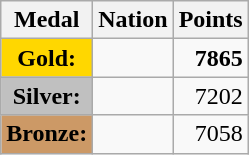<table class="wikitable">
<tr>
<th>Medal</th>
<th>Nation</th>
<th>Points</th>
</tr>
<tr>
<td style="text-align:center;background-color:gold;"><strong>Gold:</strong></td>
<td></td>
<td align="right"><strong>7865</strong></td>
</tr>
<tr>
<td style="text-align:center;background-color:silver;"><strong>Silver:</strong></td>
<td></td>
<td align="right">7202</td>
</tr>
<tr>
<td style="text-align:center;background-color:#CC9966;"><strong>Bronze:</strong></td>
<td></td>
<td align="right">7058</td>
</tr>
</table>
